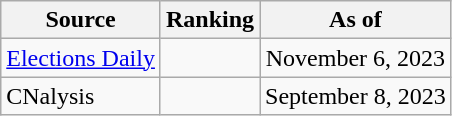<table class="wikitable" style="text-align:center">
<tr>
<th>Source</th>
<th>Ranking</th>
<th>As of</th>
</tr>
<tr>
<td align=left><a href='#'>Elections Daily</a></td>
<td></td>
<td>November 6, 2023</td>
</tr>
<tr>
<td align=left>CNalysis</td>
<td></td>
<td>September 8, 2023</td>
</tr>
</table>
